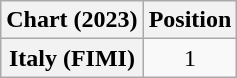<table class="wikitable sortable plainrowheaders" style="text-align:center;">
<tr>
<th scope="col">Chart (2023)</th>
<th scope="col">Position</th>
</tr>
<tr>
<th scope="row">Italy (FIMI)</th>
<td>1</td>
</tr>
</table>
